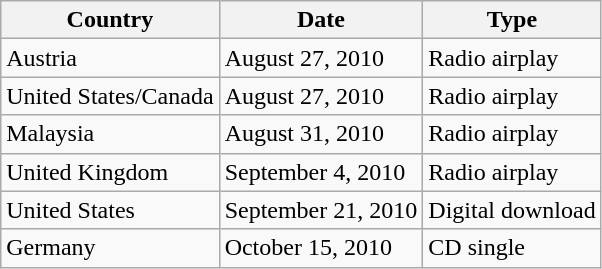<table class="wikitable">
<tr>
<th>Country</th>
<th>Date</th>
<th>Type</th>
</tr>
<tr>
<td>Austria</td>
<td>August 27, 2010</td>
<td>Radio airplay</td>
</tr>
<tr>
<td>United States/Canada</td>
<td>August 27, 2010</td>
<td>Radio airplay</td>
</tr>
<tr>
<td>Malaysia</td>
<td>August 31, 2010</td>
<td>Radio airplay</td>
</tr>
<tr>
<td>United Kingdom</td>
<td>September 4, 2010</td>
<td>Radio airplay</td>
</tr>
<tr>
<td>United States</td>
<td>September 21, 2010</td>
<td>Digital download</td>
</tr>
<tr>
<td>Germany</td>
<td>October 15, 2010</td>
<td>CD single</td>
</tr>
</table>
